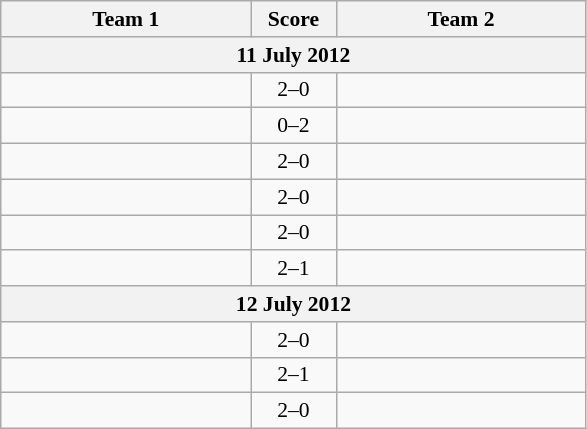<table class="wikitable" style="text-align: center; font-size:90% ">
<tr>
<th align="right" width="160">Team 1</th>
<th width="50">Score</th>
<th align="left" width="160">Team 2</th>
</tr>
<tr>
<th colspan=3>11 July 2012</th>
</tr>
<tr>
<td align=right><strong></strong></td>
<td align=center>2–0</td>
<td align=left></td>
</tr>
<tr>
<td align=right></td>
<td align=center>0–2</td>
<td align=left><strong></strong></td>
</tr>
<tr>
<td align=right><strong></strong></td>
<td align=center>2–0</td>
<td align=left></td>
</tr>
<tr>
<td align=right><strong></strong></td>
<td align=center>2–0</td>
<td align=left></td>
</tr>
<tr>
<td align=right><strong></strong></td>
<td align=center>2–0</td>
<td align=left></td>
</tr>
<tr>
<td align=right><strong></strong></td>
<td align=center>2–1</td>
<td align=left></td>
</tr>
<tr>
<th colspan=3>12 July 2012</th>
</tr>
<tr>
<td align=right><strong></strong></td>
<td align=center>2–0</td>
<td align=left></td>
</tr>
<tr>
<td align=right><strong></strong></td>
<td align=center>2–1</td>
<td align=left></td>
</tr>
<tr>
<td align=right><strong></strong></td>
<td align=center>2–0</td>
<td align=left></td>
</tr>
</table>
